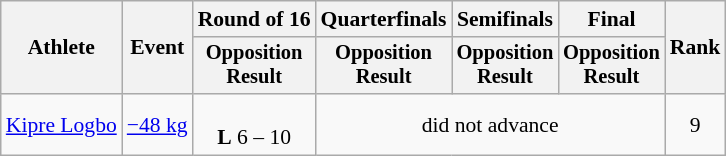<table class="wikitable" style="font-size:90%;">
<tr>
<th rowspan=2>Athlete</th>
<th rowspan=2>Event</th>
<th>Round of 16</th>
<th>Quarterfinals</th>
<th>Semifinals</th>
<th>Final</th>
<th rowspan=2>Rank</th>
</tr>
<tr style="font-size:95%">
<th>Opposition<br>Result</th>
<th>Opposition<br>Result</th>
<th>Opposition<br>Result</th>
<th>Opposition<br>Result</th>
</tr>
<tr align=center>
<td align=left><a href='#'>Kipre Logbo</a></td>
<td align=left><a href='#'>−48 kg</a></td>
<td><br><strong>L</strong> 6 – 10</td>
<td colspan=3>did not advance</td>
<td>9</td>
</tr>
</table>
